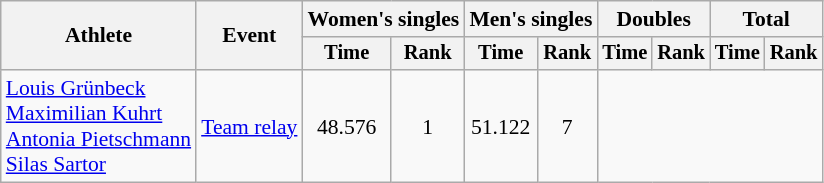<table class="wikitable" style="font-size:90%">
<tr>
<th rowspan="2">Athlete</th>
<th rowspan="2">Event</th>
<th colspan=2>Women's singles</th>
<th colspan=2>Men's singles</th>
<th colspan=2>Doubles</th>
<th colspan=2>Total</th>
</tr>
<tr style="font-size:95%">
<th>Time</th>
<th>Rank</th>
<th>Time</th>
<th>Rank</th>
<th>Time</th>
<th>Rank</th>
<th>Time</th>
<th>Rank</th>
</tr>
<tr align=center>
<td align=left><a href='#'>Louis Grünbeck</a><br><a href='#'>Maximilian Kuhrt</a><br><a href='#'>Antonia Pietschmann</a><br><a href='#'>Silas Sartor</a></td>
<td align=left><a href='#'>Team relay</a></td>
<td>48.576</td>
<td>1</td>
<td>51.122</td>
<td>7</td>
<td colspan=4></td>
</tr>
</table>
